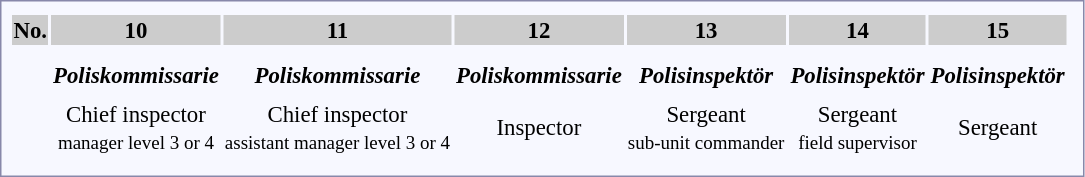<table style="border:1px solid #8888aa; background-color:#f7f8ff; padding:5px; font-size:95%; margin: 0px 12px 12px 0px;">
<tr>
</tr>
<tr bgcolor="#CCCCCC">
<th><strong>No.</strong></th>
<th>10</th>
<th>11</th>
<th>12</th>
<th>13</th>
<th>14</th>
<th>15</th>
</tr>
<tr>
<td align="center" rowspan=2></td>
</tr>
<tr align="center">
<td></td>
<td></td>
<td></td>
<td></td>
<td></td>
<td></td>
<td></td>
</tr>
<tr rowspan="2">
</tr>
<tr align="center">
<td></td>
<td><strong><em>Poliskommissarie</em></strong></td>
<td><strong><em>Poliskommissarie</em></strong></td>
<td><strong><em>Poliskommissarie</em></strong></td>
<td><strong><em>Polisinspektör</em></strong></td>
<td><strong><em>Polisinspektör</em></strong></td>
<td><strong><em>Polisinspektör</em></strong></td>
<td></td>
</tr>
<tr>
</tr>
<tr rowspan="2">
</tr>
<tr align="center">
<td></td>
<td>Chief inspector<br><small>manager level 3 or 4</small></td>
<td>Chief inspector<br> <small>assistant manager level 3 or 4</small></td>
<td>Inspector <small></small></td>
<td>Sergeant <br><small>sub-unit commander</small></td>
<td>Sergeant<br> <small>field supervisor</small></td>
<td>Sergeant<br> <small></small></td>
<td></td>
</tr>
<tr>
<td colspan=10></td>
</tr>
<tr>
</tr>
</table>
